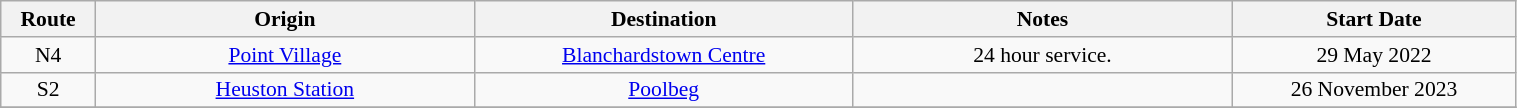<table class="wikitable" style="font-size: 90%; text-align:center" width="80%">
<tr>
<th width="5%">Route</th>
<th width="20%">Origin</th>
<th width="20%">Destination</th>
<th width="20%">Notes</th>
<th width="15%">Start Date</th>
</tr>
<tr>
<td>N4</td>
<td><a href='#'>Point Village</a></td>
<td><a href='#'>Blanchardstown Centre</a></td>
<td>24 hour service.</td>
<td>29 May 2022</td>
</tr>
<tr>
<td>S2</td>
<td><a href='#'>Heuston Station</a></td>
<td><a href='#'>Poolbeg</a></td>
<td></td>
<td>26 November 2023</td>
</tr>
<tr>
</tr>
</table>
